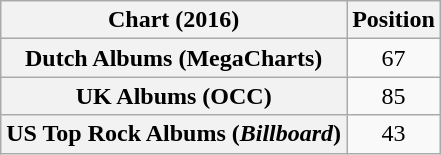<table class="wikitable sortable plainrowheaders" style="text-align:center">
<tr>
<th scope="col">Chart (2016)</th>
<th scope="col">Position</th>
</tr>
<tr>
<th scope="row">Dutch Albums (MegaCharts)</th>
<td>67</td>
</tr>
<tr>
<th scope="row">UK Albums (OCC)</th>
<td>85</td>
</tr>
<tr>
<th scope="row">US Top Rock Albums (<em>Billboard</em>)</th>
<td>43</td>
</tr>
</table>
